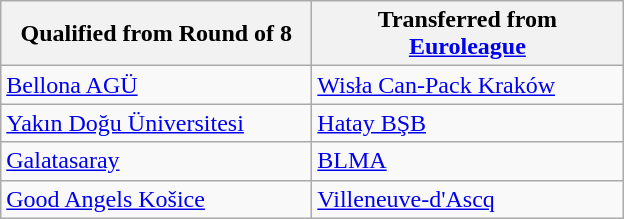<table class="wikitable">
<tr>
<th width=200>Qualified from Round of 8</th>
<th width=200>Transferred from <a href='#'>Euroleague</a></th>
</tr>
<tr>
<td> <a href='#'>Bellona AGÜ</a></td>
<td> <a href='#'>Wisła Can-Pack Kraków</a></td>
</tr>
<tr>
<td> <a href='#'>Yakın Doğu Üniversitesi</a></td>
<td> <a href='#'>Hatay BŞB</a></td>
</tr>
<tr>
<td> <a href='#'>Galatasaray</a></td>
<td> <a href='#'>BLMA</a></td>
</tr>
<tr>
<td> <a href='#'>Good Angels Košice</a></td>
<td> <a href='#'>Villeneuve-d'Ascq</a></td>
</tr>
</table>
